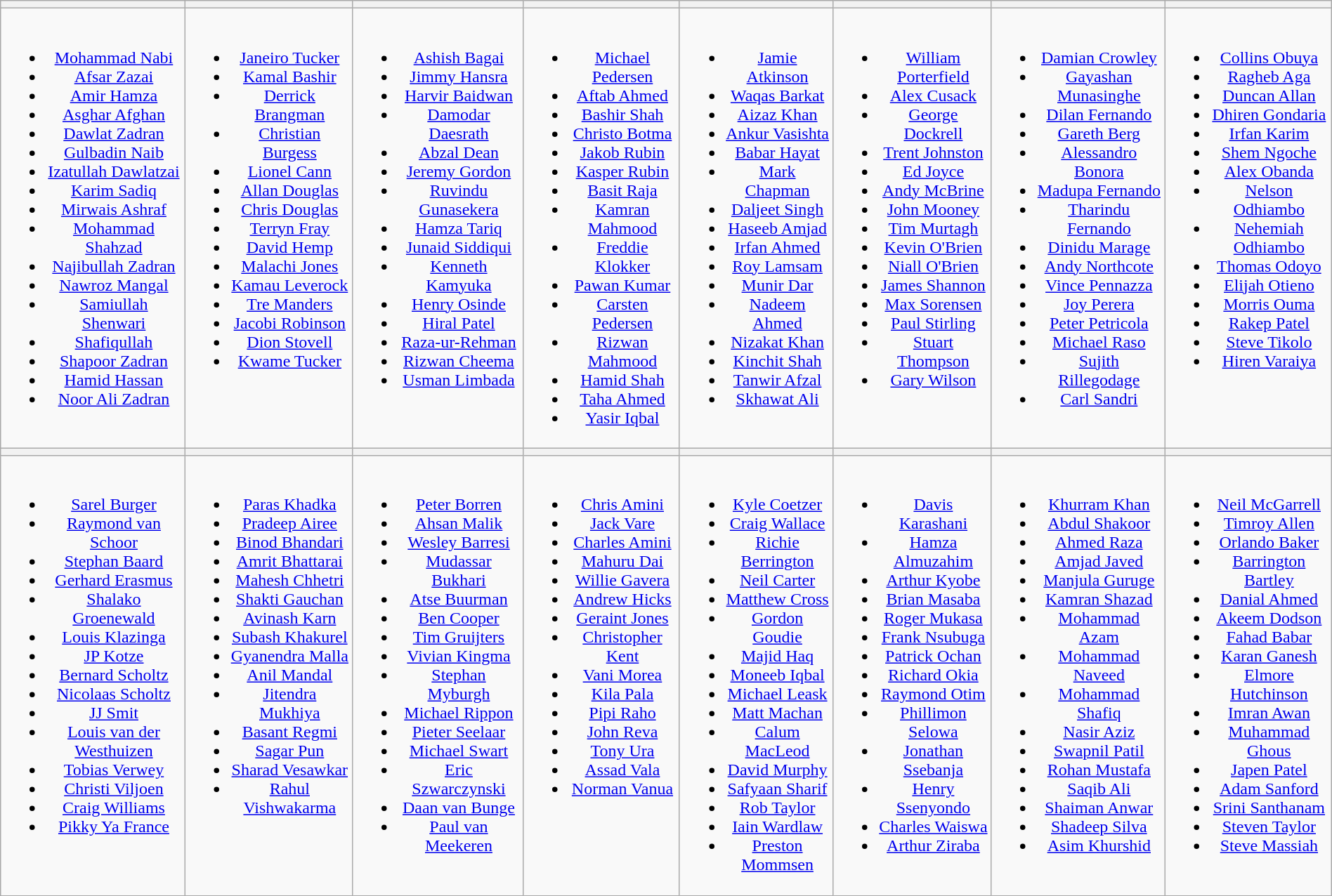<table class="wikitable" style="text-align:center; margin:auto">
<tr>
<th></th>
<th></th>
<th></th>
<th></th>
<th></th>
<th></th>
<th></th>
<th></th>
</tr>
<tr style="vertical-align:top">
<td><br><ul><li><a href='#'>Mohammad Nabi</a></li><li><a href='#'>Afsar Zazai</a></li><li><a href='#'>Amir Hamza</a></li><li><a href='#'>Asghar Afghan</a></li><li><a href='#'>Dawlat Zadran</a></li><li><a href='#'>Gulbadin Naib</a></li><li><a href='#'>Izatullah Dawlatzai</a></li><li><a href='#'>Karim Sadiq</a></li><li><a href='#'>Mirwais Ashraf</a></li><li><a href='#'>Mohammad Shahzad</a></li><li><a href='#'>Najibullah Zadran</a></li><li><a href='#'>Nawroz Mangal</a></li><li><a href='#'>Samiullah Shenwari</a></li><li><a href='#'>Shafiqullah</a></li><li><a href='#'>Shapoor Zadran</a></li><li><a href='#'>Hamid Hassan</a></li><li><a href='#'>Noor Ali Zadran</a></li></ul></td>
<td><br><ul><li><a href='#'>Janeiro Tucker</a></li><li><a href='#'>Kamal Bashir</a></li><li><a href='#'>Derrick Brangman</a></li><li><a href='#'>Christian Burgess</a></li><li><a href='#'>Lionel Cann</a></li><li><a href='#'>Allan Douglas</a></li><li><a href='#'>Chris Douglas</a></li><li><a href='#'>Terryn Fray</a></li><li><a href='#'>David Hemp</a></li><li><a href='#'>Malachi Jones</a></li><li><a href='#'>Kamau Leverock</a></li><li><a href='#'>Tre Manders</a></li><li><a href='#'>Jacobi Robinson</a></li><li><a href='#'>Dion Stovell</a></li><li><a href='#'>Kwame Tucker</a></li></ul></td>
<td><br><ul><li><a href='#'>Ashish Bagai</a></li><li><a href='#'>Jimmy Hansra</a></li><li><a href='#'>Harvir Baidwan</a></li><li><a href='#'>Damodar Daesrath</a></li><li><a href='#'>Abzal Dean</a></li><li><a href='#'>Jeremy Gordon</a></li><li><a href='#'>Ruvindu Gunasekera</a></li><li><a href='#'>Hamza Tariq</a></li><li><a href='#'>Junaid Siddiqui</a></li><li><a href='#'>Kenneth Kamyuka</a></li><li><a href='#'>Henry Osinde</a></li><li><a href='#'>Hiral Patel</a></li><li><a href='#'>Raza-ur-Rehman</a></li><li><a href='#'>Rizwan Cheema</a></li><li><a href='#'>Usman Limbada</a></li></ul></td>
<td><br><ul><li><a href='#'>Michael Pedersen</a></li><li><a href='#'>Aftab Ahmed</a></li><li><a href='#'>Bashir Shah</a></li><li><a href='#'>Christo Botma</a></li><li><a href='#'>Jakob Rubin</a></li><li><a href='#'>Kasper Rubin</a></li><li><a href='#'>Basit Raja</a></li><li><a href='#'>Kamran Mahmood</a></li><li><a href='#'>Freddie Klokker</a></li><li><a href='#'>Pawan Kumar</a></li><li><a href='#'>Carsten Pedersen</a></li><li><a href='#'>Rizwan Mahmood</a></li><li><a href='#'>Hamid Shah</a></li><li><a href='#'>Taha Ahmed</a></li><li><a href='#'>Yasir Iqbal</a></li></ul></td>
<td><br><ul><li><a href='#'>Jamie Atkinson</a></li><li><a href='#'>Waqas Barkat</a></li><li><a href='#'>Aizaz Khan</a></li><li><a href='#'>Ankur Vasishta</a></li><li><a href='#'>Babar Hayat</a></li><li><a href='#'>Mark Chapman</a></li><li><a href='#'>Daljeet Singh</a></li><li><a href='#'>Haseeb Amjad</a></li><li><a href='#'>Irfan Ahmed</a></li><li><a href='#'>Roy Lamsam</a></li><li><a href='#'>Munir Dar</a></li><li><a href='#'>Nadeem Ahmed</a></li><li><a href='#'>Nizakat Khan</a></li><li><a href='#'>Kinchit Shah</a></li><li><a href='#'>Tanwir Afzal</a></li><li><a href='#'>Skhawat Ali</a></li></ul></td>
<td><br><ul><li><a href='#'>William Porterfield</a></li><li><a href='#'>Alex Cusack</a></li><li><a href='#'>George Dockrell</a></li><li><a href='#'>Trent Johnston</a></li><li><a href='#'>Ed Joyce</a></li><li><a href='#'>Andy McBrine</a></li><li><a href='#'>John Mooney</a></li><li><a href='#'>Tim Murtagh</a></li><li><a href='#'>Kevin O'Brien</a></li><li><a href='#'>Niall O'Brien</a></li><li><a href='#'>James Shannon</a></li><li><a href='#'>Max Sorensen</a></li><li><a href='#'>Paul Stirling</a></li><li><a href='#'>Stuart Thompson</a></li><li><a href='#'>Gary Wilson</a></li></ul></td>
<td><br><ul><li><a href='#'>Damian Crowley</a></li><li><a href='#'>Gayashan Munasinghe</a></li><li><a href='#'>Dilan Fernando</a></li><li><a href='#'>Gareth Berg</a></li><li><a href='#'>Alessandro Bonora</a></li><li><a href='#'>Madupa Fernando</a></li><li><a href='#'>Tharindu Fernando</a></li><li><a href='#'>Dinidu Marage</a></li><li><a href='#'>Andy Northcote</a></li><li><a href='#'>Vince Pennazza</a></li><li><a href='#'>Joy Perera</a></li><li><a href='#'>Peter Petricola</a></li><li><a href='#'>Michael Raso</a></li><li><a href='#'>Sujith Rillegodage</a></li><li><a href='#'>Carl Sandri</a></li></ul></td>
<td><br><ul><li><a href='#'>Collins Obuya</a></li><li><a href='#'>Ragheb Aga</a></li><li><a href='#'>Duncan Allan</a></li><li><a href='#'>Dhiren Gondaria</a></li><li><a href='#'>Irfan Karim</a></li><li><a href='#'>Shem Ngoche</a></li><li><a href='#'>Alex Obanda</a></li><li><a href='#'>Nelson Odhiambo</a></li><li><a href='#'>Nehemiah Odhiambo</a></li><li><a href='#'>Thomas Odoyo</a></li><li><a href='#'>Elijah Otieno</a></li><li><a href='#'>Morris Ouma</a></li><li><a href='#'>Rakep Patel</a></li><li><a href='#'>Steve Tikolo</a></li><li><a href='#'>Hiren Varaiya</a></li></ul></td>
</tr>
<tr>
<th></th>
<th></th>
<th></th>
<th></th>
<th></th>
<th></th>
<th></th>
<th></th>
</tr>
<tr style="vertical-align:top">
<td><br><ul><li><a href='#'>Sarel Burger</a></li><li><a href='#'>Raymond van Schoor</a></li><li><a href='#'>Stephan Baard</a></li><li><a href='#'>Gerhard Erasmus</a></li><li><a href='#'>Shalako Groenewald</a></li><li><a href='#'>Louis Klazinga</a></li><li><a href='#'>JP Kotze</a></li><li><a href='#'>Bernard Scholtz</a></li><li><a href='#'>Nicolaas Scholtz</a></li><li><a href='#'>JJ Smit</a></li><li><a href='#'>Louis van der Westhuizen</a></li><li><a href='#'>Tobias Verwey</a></li><li><a href='#'>Christi Viljoen</a></li><li><a href='#'>Craig Williams</a></li><li><a href='#'>Pikky Ya France</a></li></ul></td>
<td><br><ul><li><a href='#'>Paras Khadka</a></li><li><a href='#'>Pradeep Airee</a></li><li><a href='#'>Binod Bhandari</a></li><li><a href='#'>Amrit Bhattarai</a></li><li><a href='#'>Mahesh Chhetri</a></li><li><a href='#'>Shakti Gauchan</a></li><li><a href='#'>Avinash Karn</a></li><li><a href='#'>Subash Khakurel</a></li><li><a href='#'>Gyanendra Malla</a></li><li><a href='#'>Anil Mandal</a></li><li><a href='#'>Jitendra Mukhiya</a></li><li><a href='#'>Basant Regmi</a></li><li><a href='#'>Sagar Pun</a></li><li><a href='#'>Sharad Vesawkar</a></li><li><a href='#'>Rahul Vishwakarma</a></li></ul></td>
<td><br><ul><li><a href='#'>Peter Borren</a></li><li><a href='#'>Ahsan Malik</a></li><li><a href='#'>Wesley Barresi</a></li><li><a href='#'>Mudassar Bukhari</a></li><li><a href='#'>Atse Buurman</a></li><li><a href='#'>Ben Cooper</a></li><li><a href='#'>Tim Gruijters</a></li><li><a href='#'>Vivian Kingma</a></li><li><a href='#'>Stephan Myburgh</a></li><li><a href='#'>Michael Rippon</a></li><li><a href='#'>Pieter Seelaar</a></li><li><a href='#'>Michael Swart</a></li><li><a href='#'>Eric Szwarczynski</a></li><li><a href='#'>Daan van Bunge</a></li><li><a href='#'>Paul van Meekeren</a></li></ul></td>
<td><br><ul><li><a href='#'>Chris Amini</a></li><li><a href='#'>Jack Vare</a></li><li><a href='#'>Charles Amini</a></li><li><a href='#'>Mahuru Dai</a></li><li><a href='#'>Willie Gavera</a></li><li><a href='#'>Andrew Hicks</a></li><li><a href='#'>Geraint Jones</a></li><li><a href='#'>Christopher Kent</a></li><li><a href='#'>Vani Morea</a></li><li><a href='#'>Kila Pala</a></li><li><a href='#'>Pipi Raho</a></li><li><a href='#'>John Reva</a></li><li><a href='#'>Tony Ura</a></li><li><a href='#'>Assad Vala</a></li><li><a href='#'>Norman Vanua</a></li></ul></td>
<td><br><ul><li><a href='#'>Kyle Coetzer</a></li><li><a href='#'>Craig Wallace</a></li><li><a href='#'>Richie Berrington</a></li><li><a href='#'>Neil Carter</a></li><li><a href='#'>Matthew Cross</a></li><li><a href='#'>Gordon Goudie</a></li><li><a href='#'>Majid Haq</a></li><li><a href='#'>Moneeb Iqbal</a></li><li><a href='#'>Michael Leask</a></li><li><a href='#'>Matt Machan</a></li><li><a href='#'>Calum MacLeod</a></li><li><a href='#'>David Murphy</a></li><li><a href='#'>Safyaan Sharif</a></li><li><a href='#'>Rob Taylor</a></li><li><a href='#'>Iain Wardlaw</a></li><li><a href='#'>Preston Mommsen</a></li></ul></td>
<td><br><ul><li><a href='#'>Davis Karashani</a></li><li><a href='#'>Hamza Almuzahim</a></li><li><a href='#'>Arthur Kyobe</a></li><li><a href='#'>Brian Masaba</a></li><li><a href='#'>Roger Mukasa</a></li><li><a href='#'>Frank Nsubuga</a></li><li><a href='#'>Patrick Ochan</a></li><li><a href='#'>Richard Okia</a></li><li><a href='#'>Raymond Otim</a></li><li><a href='#'>Phillimon Selowa</a></li><li><a href='#'>Jonathan Ssebanja</a></li><li><a href='#'>Henry Ssenyondo</a></li><li><a href='#'>Charles Waiswa</a></li><li><a href='#'>Arthur Ziraba</a></li></ul></td>
<td><br><ul><li><a href='#'>Khurram Khan</a></li><li><a href='#'>Abdul Shakoor</a></li><li><a href='#'>Ahmed Raza</a></li><li><a href='#'>Amjad Javed</a></li><li><a href='#'>Manjula Guruge</a></li><li><a href='#'>Kamran Shazad</a></li><li><a href='#'>Mohammad Azam</a></li><li><a href='#'>Mohammad Naveed</a></li><li><a href='#'>Mohammad Shafiq</a></li><li><a href='#'>Nasir Aziz</a></li><li><a href='#'>Swapnil Patil</a></li><li><a href='#'>Rohan Mustafa</a></li><li><a href='#'>Saqib Ali</a></li><li><a href='#'>Shaiman Anwar</a></li><li><a href='#'>Shadeep Silva</a></li><li><a href='#'>Asim Khurshid</a></li></ul></td>
<td><br><ul><li><a href='#'>Neil McGarrell</a></li><li><a href='#'>Timroy Allen</a></li><li><a href='#'>Orlando Baker</a></li><li><a href='#'>Barrington Bartley</a></li><li><a href='#'>Danial Ahmed</a></li><li><a href='#'>Akeem Dodson</a></li><li><a href='#'>Fahad Babar</a></li><li><a href='#'>Karan Ganesh</a></li><li><a href='#'>Elmore Hutchinson</a></li><li><a href='#'>Imran Awan</a></li><li><a href='#'>Muhammad Ghous</a></li><li><a href='#'>Japen Patel</a></li><li><a href='#'>Adam Sanford</a></li><li><a href='#'>Srini Santhanam</a></li><li><a href='#'>Steven Taylor</a></li><li><a href='#'>Steve Massiah</a></li></ul></td>
</tr>
</table>
